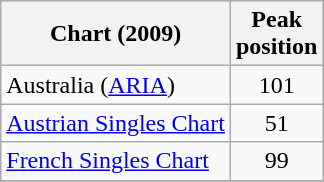<table class="wikitable sortable" border="1">
<tr>
<th>Chart (2009)</th>
<th>Peak<br>position</th>
</tr>
<tr>
<td>Australia  (<a href='#'>ARIA</a>)</td>
<td align="center">101</td>
</tr>
<tr>
<td><a href='#'>Austrian Singles Chart</a></td>
<td align="center">51</td>
</tr>
<tr>
<td><a href='#'>French Singles Chart</a></td>
<td align="center">99</td>
</tr>
<tr>
</tr>
</table>
